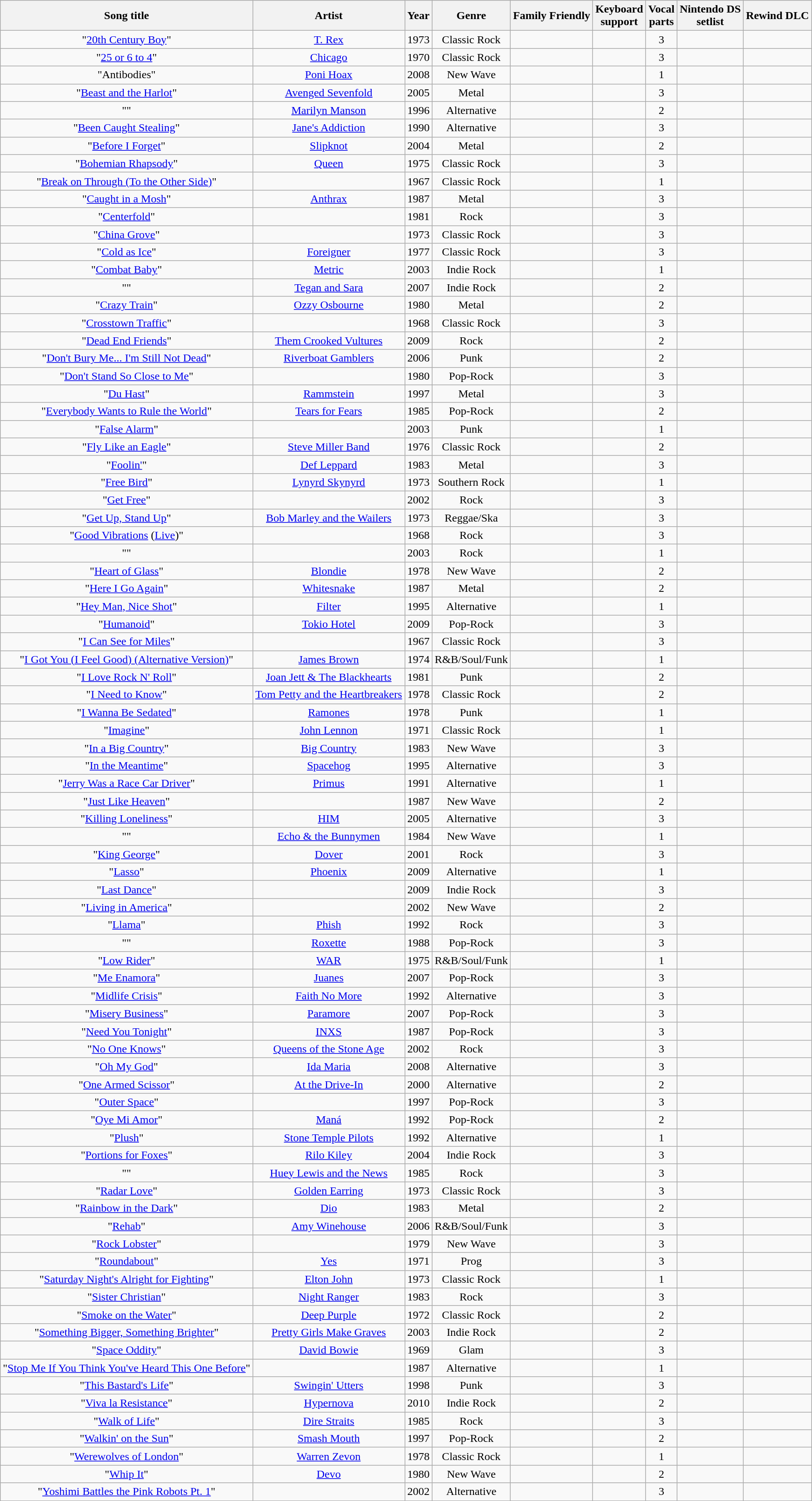<table class="wikitable sortable" style="text-align:center;">
<tr>
<th scope="col">Song title</th>
<th scope="col">Artist</th>
<th scope="col">Year</th>
<th scope="col">Genre</th>
<th scope="col">Family Friendly</th>
<th scope="col">Keyboard<br>support</th>
<th scope="col">Vocal<br>parts</th>
<th scope="col">Nintendo DS<br>setlist</th>
<th scope="col">Rewind DLC</th>
</tr>
<tr>
<td>"<a href='#'>20th Century Boy</a>"</td>
<td><a href='#'>T. Rex</a></td>
<td>1973</td>
<td>Classic Rock</td>
<td></td>
<td></td>
<td>3</td>
<td></td>
<td></td>
</tr>
<tr>
<td>"<a href='#'>25 or 6 to 4</a>"</td>
<td><a href='#'>Chicago</a></td>
<td>1970</td>
<td>Classic Rock</td>
<td></td>
<td></td>
<td>3</td>
<td></td>
<td></td>
</tr>
<tr>
<td>"Antibodies"</td>
<td><a href='#'>Poni Hoax</a></td>
<td>2008</td>
<td>New Wave</td>
<td></td>
<td></td>
<td>1</td>
<td></td>
<td></td>
</tr>
<tr>
<td>"<a href='#'>Beast and the Harlot</a>"</td>
<td><a href='#'>Avenged Sevenfold</a></td>
<td>2005</td>
<td>Metal</td>
<td></td>
<td></td>
<td>3</td>
<td></td>
<td></td>
</tr>
<tr>
<td>""</td>
<td><a href='#'>Marilyn Manson</a></td>
<td>1996</td>
<td>Alternative</td>
<td></td>
<td></td>
<td>2</td>
<td></td>
<td></td>
</tr>
<tr>
<td>"<a href='#'>Been Caught Stealing</a>"</td>
<td><a href='#'>Jane's Addiction</a></td>
<td>1990</td>
<td>Alternative</td>
<td></td>
<td></td>
<td>3</td>
<td></td>
<td></td>
</tr>
<tr>
<td>"<a href='#'>Before I Forget</a>"</td>
<td><a href='#'>Slipknot</a></td>
<td>2004</td>
<td>Metal</td>
<td></td>
<td></td>
<td>2</td>
<td></td>
<td></td>
</tr>
<tr>
<td>"<a href='#'>Bohemian Rhapsody</a>"</td>
<td><a href='#'>Queen</a></td>
<td>1975</td>
<td>Classic Rock</td>
<td></td>
<td></td>
<td>3</td>
<td></td>
<td></td>
</tr>
<tr>
<td>"<a href='#'>Break on Through (To the Other Side)</a>"</td>
<td></td>
<td>1967</td>
<td>Classic Rock</td>
<td></td>
<td></td>
<td>1</td>
<td></td>
<td></td>
</tr>
<tr>
<td>"<a href='#'>Caught in a Mosh</a>"</td>
<td><a href='#'>Anthrax</a></td>
<td>1987</td>
<td>Metal</td>
<td></td>
<td></td>
<td>3</td>
<td></td>
<td></td>
</tr>
<tr>
<td>"<a href='#'>Centerfold</a>"</td>
<td></td>
<td>1981</td>
<td>Rock</td>
<td></td>
<td></td>
<td>3</td>
<td></td>
<td></td>
</tr>
<tr>
<td>"<a href='#'>China Grove</a>"</td>
<td></td>
<td>1973</td>
<td>Classic Rock</td>
<td></td>
<td></td>
<td>3</td>
<td></td>
<td></td>
</tr>
<tr>
<td>"<a href='#'>Cold as Ice</a>"</td>
<td><a href='#'>Foreigner</a></td>
<td>1977</td>
<td>Classic Rock</td>
<td></td>
<td></td>
<td>3</td>
<td></td>
<td></td>
</tr>
<tr>
<td>"<a href='#'>Combat Baby</a>"</td>
<td><a href='#'>Metric</a></td>
<td>2003</td>
<td>Indie Rock</td>
<td></td>
<td></td>
<td>1</td>
<td></td>
<td></td>
</tr>
<tr>
<td>""</td>
<td><a href='#'>Tegan and Sara</a></td>
<td>2007</td>
<td>Indie Rock</td>
<td></td>
<td></td>
<td>2</td>
<td></td>
<td></td>
</tr>
<tr>
<td>"<a href='#'>Crazy Train</a>"</td>
<td><a href='#'>Ozzy Osbourne</a></td>
<td>1980</td>
<td>Metal</td>
<td></td>
<td></td>
<td>2</td>
<td></td>
<td></td>
</tr>
<tr>
<td>"<a href='#'>Crosstown Traffic</a>"</td>
<td></td>
<td>1968</td>
<td>Classic Rock</td>
<td></td>
<td></td>
<td>3</td>
<td></td>
<td></td>
</tr>
<tr>
<td>"<a href='#'>Dead End Friends</a>"</td>
<td><a href='#'>Them Crooked Vultures</a></td>
<td>2009</td>
<td>Rock</td>
<td></td>
<td></td>
<td>2</td>
<td></td>
<td></td>
</tr>
<tr>
<td>"<a href='#'>Don't Bury Me... I'm Still Not Dead</a>"</td>
<td><a href='#'>Riverboat Gamblers</a></td>
<td>2006</td>
<td>Punk</td>
<td></td>
<td></td>
<td>2</td>
<td></td>
<td></td>
</tr>
<tr>
<td>"<a href='#'>Don't Stand So Close to Me</a>"</td>
<td></td>
<td>1980</td>
<td>Pop-Rock</td>
<td></td>
<td></td>
<td>3</td>
<td></td>
<td></td>
</tr>
<tr>
<td>"<a href='#'>Du Hast</a>"</td>
<td><a href='#'>Rammstein</a></td>
<td>1997</td>
<td>Metal</td>
<td></td>
<td></td>
<td>3</td>
<td></td>
<td></td>
</tr>
<tr>
<td>"<a href='#'>Everybody Wants to Rule the World</a>"</td>
<td><a href='#'>Tears for Fears</a></td>
<td>1985</td>
<td>Pop-Rock</td>
<td></td>
<td></td>
<td>2</td>
<td></td>
<td></td>
</tr>
<tr>
<td>"<a href='#'>False Alarm</a>"</td>
<td></td>
<td>2003</td>
<td>Punk</td>
<td></td>
<td></td>
<td>1</td>
<td></td>
<td></td>
</tr>
<tr>
<td>"<a href='#'>Fly Like an Eagle</a>"</td>
<td><a href='#'>Steve Miller Band</a></td>
<td>1976</td>
<td>Classic Rock</td>
<td></td>
<td></td>
<td>2</td>
<td></td>
<td></td>
</tr>
<tr>
<td>"<a href='#'>Foolin'</a>"</td>
<td><a href='#'>Def Leppard</a></td>
<td>1983</td>
<td>Metal</td>
<td></td>
<td></td>
<td>3</td>
<td></td>
<td></td>
</tr>
<tr>
<td>"<a href='#'>Free Bird</a>"</td>
<td><a href='#'>Lynyrd Skynyrd</a></td>
<td>1973</td>
<td>Southern Rock</td>
<td></td>
<td></td>
<td>1</td>
<td></td>
<td></td>
</tr>
<tr>
<td>"<a href='#'>Get Free</a>"</td>
<td></td>
<td>2002</td>
<td>Rock</td>
<td></td>
<td></td>
<td>3</td>
<td></td>
<td></td>
</tr>
<tr>
<td>"<a href='#'>Get Up, Stand Up</a>"</td>
<td><a href='#'>Bob Marley and the Wailers</a></td>
<td>1973</td>
<td>Reggae/Ska</td>
<td></td>
<td></td>
<td>3</td>
<td></td>
<td></td>
</tr>
<tr>
<td>"<a href='#'>Good Vibrations</a> (<a href='#'>Live</a>)"</td>
<td></td>
<td>1968</td>
<td>Rock</td>
<td></td>
<td></td>
<td>3</td>
<td></td>
<td></td>
</tr>
<tr>
<td>""</td>
<td></td>
<td>2003</td>
<td>Rock</td>
<td></td>
<td></td>
<td>1</td>
<td></td>
<td></td>
</tr>
<tr>
<td>"<a href='#'>Heart of Glass</a>"</td>
<td><a href='#'>Blondie</a></td>
<td>1978</td>
<td>New Wave</td>
<td></td>
<td></td>
<td>2</td>
<td></td>
<td></td>
</tr>
<tr>
<td>"<a href='#'>Here I Go Again</a>"</td>
<td><a href='#'>Whitesnake</a></td>
<td>1987</td>
<td>Metal</td>
<td></td>
<td></td>
<td>2</td>
<td></td>
<td></td>
</tr>
<tr>
<td>"<a href='#'>Hey Man, Nice Shot</a>"</td>
<td><a href='#'>Filter</a></td>
<td>1995</td>
<td>Alternative</td>
<td></td>
<td></td>
<td>1</td>
<td></td>
<td></td>
</tr>
<tr>
<td>"<a href='#'>Humanoid</a>"</td>
<td><a href='#'>Tokio Hotel</a></td>
<td>2009</td>
<td>Pop-Rock</td>
<td></td>
<td></td>
<td>3</td>
<td></td>
<td></td>
</tr>
<tr>
<td>"<a href='#'>I Can See for Miles</a>"</td>
<td></td>
<td>1967</td>
<td>Classic Rock</td>
<td></td>
<td></td>
<td>3</td>
<td></td>
<td></td>
</tr>
<tr>
<td>"<a href='#'>I Got You (I Feel Good) (Alternative Version)</a>"</td>
<td><a href='#'>James Brown</a></td>
<td>1974</td>
<td>R&B/Soul/Funk</td>
<td></td>
<td></td>
<td>1</td>
<td></td>
<td></td>
</tr>
<tr>
<td>"<a href='#'>I Love Rock N' Roll</a>"</td>
<td><a href='#'>Joan Jett & The Blackhearts</a></td>
<td>1981</td>
<td>Punk</td>
<td></td>
<td></td>
<td>2</td>
<td></td>
<td></td>
</tr>
<tr>
<td>"<a href='#'>I Need to Know</a>"</td>
<td><a href='#'>Tom Petty and the Heartbreakers</a></td>
<td>1978</td>
<td>Classic Rock</td>
<td></td>
<td></td>
<td>2</td>
<td></td>
<td></td>
</tr>
<tr>
<td>"<a href='#'>I Wanna Be Sedated</a>"</td>
<td><a href='#'>Ramones</a></td>
<td>1978</td>
<td>Punk</td>
<td></td>
<td></td>
<td>1</td>
<td></td>
<td></td>
</tr>
<tr>
<td>"<a href='#'>Imagine</a>"</td>
<td><a href='#'>John Lennon</a></td>
<td>1971</td>
<td>Classic Rock</td>
<td></td>
<td></td>
<td>1</td>
<td></td>
<td></td>
</tr>
<tr>
<td>"<a href='#'>In a Big Country</a>"</td>
<td><a href='#'>Big Country</a></td>
<td>1983</td>
<td>New Wave</td>
<td></td>
<td></td>
<td>3</td>
<td></td>
<td></td>
</tr>
<tr>
<td>"<a href='#'>In the Meantime</a>"</td>
<td><a href='#'>Spacehog</a></td>
<td>1995</td>
<td>Alternative</td>
<td></td>
<td></td>
<td>3</td>
<td></td>
<td></td>
</tr>
<tr>
<td>"<a href='#'>Jerry Was a Race Car Driver</a>"</td>
<td><a href='#'>Primus</a></td>
<td>1991</td>
<td>Alternative</td>
<td></td>
<td></td>
<td>1</td>
<td></td>
<td></td>
</tr>
<tr>
<td>"<a href='#'>Just Like Heaven</a>"</td>
<td></td>
<td>1987</td>
<td>New Wave</td>
<td></td>
<td></td>
<td>2</td>
<td></td>
<td></td>
</tr>
<tr>
<td>"<a href='#'>Killing Loneliness</a>"</td>
<td><a href='#'>HIM</a></td>
<td>2005</td>
<td>Alternative</td>
<td></td>
<td></td>
<td>3</td>
<td></td>
<td></td>
</tr>
<tr>
<td>""</td>
<td><a href='#'>Echo & the Bunnymen</a></td>
<td>1984</td>
<td>New Wave</td>
<td></td>
<td></td>
<td>1</td>
<td></td>
<td></td>
</tr>
<tr>
<td>"<a href='#'>King George</a>"</td>
<td><a href='#'>Dover</a></td>
<td>2001</td>
<td>Rock</td>
<td></td>
<td></td>
<td>3</td>
<td></td>
<td></td>
</tr>
<tr>
<td>"<a href='#'>Lasso</a>"</td>
<td><a href='#'>Phoenix</a></td>
<td>2009</td>
<td>Alternative</td>
<td></td>
<td></td>
<td>1</td>
<td></td>
<td></td>
</tr>
<tr>
<td>"<a href='#'>Last Dance</a>"</td>
<td></td>
<td>2009</td>
<td>Indie Rock</td>
<td></td>
<td></td>
<td>3</td>
<td></td>
<td></td>
</tr>
<tr>
<td>"<a href='#'>Living in America</a>"</td>
<td></td>
<td>2002</td>
<td>New Wave</td>
<td></td>
<td></td>
<td>2</td>
<td></td>
<td></td>
</tr>
<tr>
<td>"<a href='#'>Llama</a>"</td>
<td><a href='#'>Phish</a></td>
<td>1992</td>
<td>Rock</td>
<td></td>
<td></td>
<td>3</td>
<td></td>
<td></td>
</tr>
<tr>
<td>""</td>
<td><a href='#'>Roxette</a></td>
<td>1988</td>
<td>Pop-Rock</td>
<td></td>
<td></td>
<td>3</td>
<td></td>
<td></td>
</tr>
<tr>
<td>"<a href='#'>Low Rider</a>"</td>
<td><a href='#'>WAR</a></td>
<td>1975</td>
<td>R&B/Soul/Funk</td>
<td></td>
<td></td>
<td>1</td>
<td></td>
<td></td>
</tr>
<tr>
<td>"<a href='#'>Me Enamora</a>"</td>
<td><a href='#'>Juanes</a></td>
<td>2007</td>
<td>Pop-Rock</td>
<td></td>
<td></td>
<td>3</td>
<td></td>
<td></td>
</tr>
<tr>
<td>"<a href='#'>Midlife Crisis</a>"</td>
<td><a href='#'>Faith No More</a></td>
<td>1992</td>
<td>Alternative</td>
<td></td>
<td></td>
<td>3</td>
<td></td>
<td></td>
</tr>
<tr>
<td>"<a href='#'>Misery Business</a>"</td>
<td><a href='#'>Paramore</a></td>
<td>2007</td>
<td>Pop-Rock</td>
<td></td>
<td></td>
<td>3</td>
<td></td>
<td></td>
</tr>
<tr>
<td>"<a href='#'>Need You Tonight</a>"</td>
<td><a href='#'>INXS</a></td>
<td>1987</td>
<td>Pop-Rock</td>
<td></td>
<td></td>
<td>3</td>
<td></td>
<td></td>
</tr>
<tr>
<td>"<a href='#'>No One Knows</a>"</td>
<td><a href='#'>Queens of the Stone Age</a></td>
<td>2002</td>
<td>Rock</td>
<td></td>
<td></td>
<td>3</td>
<td></td>
<td></td>
</tr>
<tr>
<td>"<a href='#'>Oh My God</a>"</td>
<td><a href='#'>Ida Maria</a></td>
<td>2008</td>
<td>Alternative</td>
<td></td>
<td></td>
<td>3</td>
<td></td>
<td></td>
</tr>
<tr>
<td>"<a href='#'>One Armed Scissor</a>"</td>
<td><a href='#'>At the Drive-In</a></td>
<td>2000</td>
<td>Alternative</td>
<td></td>
<td></td>
<td>2</td>
<td></td>
<td></td>
</tr>
<tr>
<td>"<a href='#'>Outer Space</a>"</td>
<td></td>
<td>1997</td>
<td>Pop-Rock</td>
<td></td>
<td></td>
<td>3</td>
<td></td>
<td></td>
</tr>
<tr>
<td>"<a href='#'>Oye Mi Amor</a>"</td>
<td><a href='#'>Maná</a></td>
<td>1992</td>
<td>Pop-Rock</td>
<td></td>
<td></td>
<td>2</td>
<td></td>
<td></td>
</tr>
<tr>
<td>"<a href='#'>Plush</a>"</td>
<td><a href='#'>Stone Temple Pilots</a></td>
<td>1992</td>
<td>Alternative</td>
<td></td>
<td></td>
<td>1</td>
<td></td>
<td></td>
</tr>
<tr>
<td>"<a href='#'>Portions for Foxes</a>"</td>
<td><a href='#'>Rilo Kiley</a></td>
<td>2004</td>
<td>Indie Rock</td>
<td></td>
<td></td>
<td>3</td>
<td></td>
<td></td>
</tr>
<tr>
<td>""</td>
<td><a href='#'>Huey Lewis and the News</a></td>
<td>1985</td>
<td>Rock</td>
<td></td>
<td></td>
<td>3</td>
<td></td>
<td></td>
</tr>
<tr>
<td>"<a href='#'>Radar Love</a>"</td>
<td><a href='#'>Golden Earring</a></td>
<td>1973</td>
<td>Classic Rock</td>
<td></td>
<td></td>
<td>3</td>
<td></td>
<td></td>
</tr>
<tr>
<td>"<a href='#'>Rainbow in the Dark</a>"</td>
<td><a href='#'>Dio</a></td>
<td>1983</td>
<td>Metal</td>
<td></td>
<td></td>
<td>2</td>
<td></td>
<td></td>
</tr>
<tr>
<td>"<a href='#'>Rehab</a>"</td>
<td><a href='#'>Amy Winehouse</a></td>
<td>2006</td>
<td>R&B/Soul/Funk</td>
<td></td>
<td></td>
<td>3</td>
<td></td>
<td></td>
</tr>
<tr>
<td>"<a href='#'>Rock Lobster</a>"</td>
<td></td>
<td>1979</td>
<td>New Wave</td>
<td></td>
<td></td>
<td>3</td>
<td></td>
<td></td>
</tr>
<tr>
<td>"<a href='#'>Roundabout</a>"</td>
<td><a href='#'>Yes</a></td>
<td>1971</td>
<td>Prog</td>
<td></td>
<td></td>
<td>3</td>
<td></td>
<td></td>
</tr>
<tr>
<td>"<a href='#'>Saturday Night's Alright for Fighting</a>"</td>
<td><a href='#'>Elton John</a></td>
<td>1973</td>
<td>Classic Rock</td>
<td></td>
<td></td>
<td>1</td>
<td></td>
<td></td>
</tr>
<tr>
<td>"<a href='#'>Sister Christian</a>"</td>
<td><a href='#'>Night Ranger</a></td>
<td>1983</td>
<td>Rock</td>
<td></td>
<td></td>
<td>3</td>
<td></td>
<td></td>
</tr>
<tr>
<td>"<a href='#'>Smoke on the Water</a>"</td>
<td><a href='#'>Deep Purple</a></td>
<td>1972</td>
<td>Classic Rock</td>
<td></td>
<td></td>
<td>2</td>
<td></td>
<td></td>
</tr>
<tr>
<td>"<a href='#'>Something Bigger, Something Brighter</a>"</td>
<td><a href='#'>Pretty Girls Make Graves</a></td>
<td>2003</td>
<td>Indie Rock</td>
<td></td>
<td></td>
<td>2</td>
<td></td>
<td></td>
</tr>
<tr>
<td>"<a href='#'>Space Oddity</a>"</td>
<td><a href='#'>David Bowie</a></td>
<td>1969</td>
<td>Glam</td>
<td></td>
<td></td>
<td>3</td>
<td></td>
<td></td>
</tr>
<tr>
<td>"<a href='#'>Stop Me If You Think You've Heard This One Before</a>"</td>
<td></td>
<td>1987</td>
<td>Alternative</td>
<td></td>
<td></td>
<td>1</td>
<td></td>
<td></td>
</tr>
<tr>
<td>"<a href='#'>This Bastard's Life</a>"</td>
<td><a href='#'>Swingin' Utters</a></td>
<td>1998</td>
<td>Punk</td>
<td></td>
<td></td>
<td>3</td>
<td></td>
<td></td>
</tr>
<tr>
<td>"<a href='#'>Viva la Resistance</a>"</td>
<td><a href='#'>Hypernova</a></td>
<td>2010</td>
<td>Indie Rock</td>
<td></td>
<td></td>
<td>2</td>
<td></td>
<td></td>
</tr>
<tr>
<td>"<a href='#'>Walk of Life</a>"</td>
<td><a href='#'>Dire Straits</a></td>
<td>1985</td>
<td>Rock</td>
<td></td>
<td></td>
<td>3</td>
<td></td>
<td></td>
</tr>
<tr>
<td>"<a href='#'>Walkin' on the Sun</a>"</td>
<td><a href='#'>Smash Mouth</a></td>
<td>1997</td>
<td>Pop-Rock</td>
<td></td>
<td></td>
<td>2</td>
<td></td>
<td></td>
</tr>
<tr>
<td>"<a href='#'>Werewolves of London</a>"</td>
<td><a href='#'>Warren Zevon</a></td>
<td>1978</td>
<td>Classic Rock</td>
<td></td>
<td></td>
<td>1</td>
<td></td>
<td></td>
</tr>
<tr>
<td>"<a href='#'>Whip It</a>"</td>
<td><a href='#'>Devo</a></td>
<td>1980</td>
<td>New Wave</td>
<td></td>
<td></td>
<td>2</td>
<td></td>
<td></td>
</tr>
<tr>
<td>"<a href='#'>Yoshimi Battles the Pink Robots Pt. 1</a>"</td>
<td></td>
<td>2002</td>
<td>Alternative</td>
<td></td>
<td></td>
<td>3</td>
<td></td>
<td></td>
</tr>
</table>
